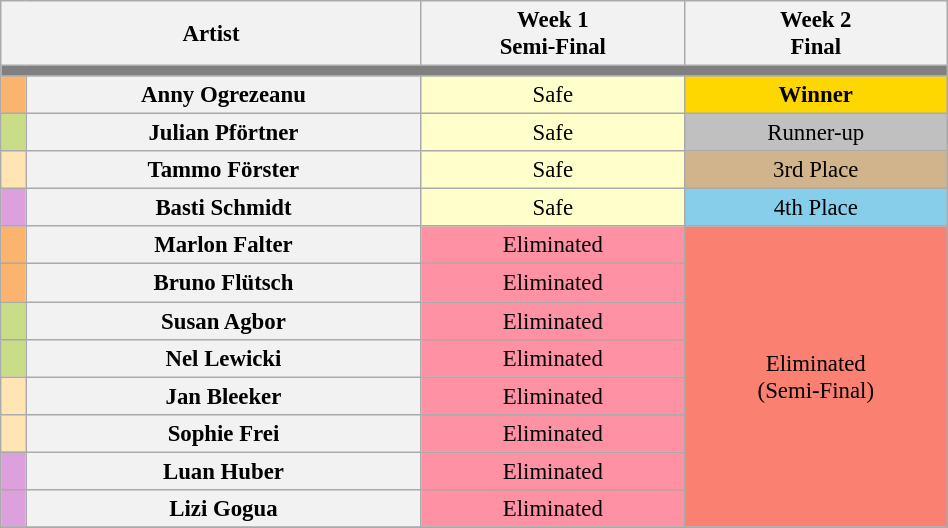<table class="wikitable" style="text-align:center; font-size:95%; width:50%">
<tr>
<th colspan="2" style="width:18%">Artist</th>
<th style="width:11%" scope="col">Week 1<br>Semi-Final</th>
<th style="width:11%" scope="col">Week 2<br>Final</th>
</tr>
<tr>
<th colspan="5" style="background:grey"></th>
</tr>
<tr>
<th style="background:#fbb46e"></th>
<th>Anny Ogrezeanu</th>
<td style="background:#FFFFCC">Safe</td>
<td style="background:gold"><strong>Winner</strong></td>
</tr>
<tr>
<th style="background:#C9DC87"></th>
<th>Julian Pförtner</th>
<td style="background:#FFFFCC">Safe</td>
<td style="background:silver">Runner-up</td>
</tr>
<tr>
<th style="background:#ffe5b4"></th>
<th>Tammo Förster</th>
<td style="background:#FFFFCC">Safe</td>
<td style="background:tan">3rd Place</td>
</tr>
<tr>
<th style="background:#dca0dc"></th>
<th>Basti Schmidt</th>
<td style="background:#FFFFCC">Safe</td>
<td style="background:skyblue">4th Place</td>
</tr>
<tr>
<th style="background:#fbb46e"></th>
<th>Marlon Falter</th>
<td style="background:#FF91A4">Eliminated</td>
<td rowspan="8" style="background:salmon">Eliminated<br>(Semi-Final)</td>
</tr>
<tr>
<th style="background:#fbb46e"></th>
<th>Bruno Flütsch</th>
<td style="background:#FF91A4">Eliminated</td>
</tr>
<tr>
<th style="background:#C9DC87"></th>
<th>Susan Agbor</th>
<td style="background:#FF91A4">Eliminated</td>
</tr>
<tr>
<th style="background:#C9DC87"></th>
<th>Nel Lewicki</th>
<td style="background:#FF91A4">Eliminated</td>
</tr>
<tr>
<th style="background:#ffe5b4"></th>
<th>Jan Bleeker</th>
<td style="background:#FF91A4">Eliminated</td>
</tr>
<tr>
<th style="background:#ffe5b4"></th>
<th>Sophie Frei</th>
<td style="background:#FF91A4">Eliminated</td>
</tr>
<tr>
<th style="background:#dca0dc"></th>
<th>Luan Huber</th>
<td style="background:#FF91A4">Eliminated</td>
</tr>
<tr>
<th style="background:#dca0dc"></th>
<th>Lizi Gogua</th>
<td style="background:#FF91A4">Eliminated</td>
</tr>
<tr>
</tr>
</table>
